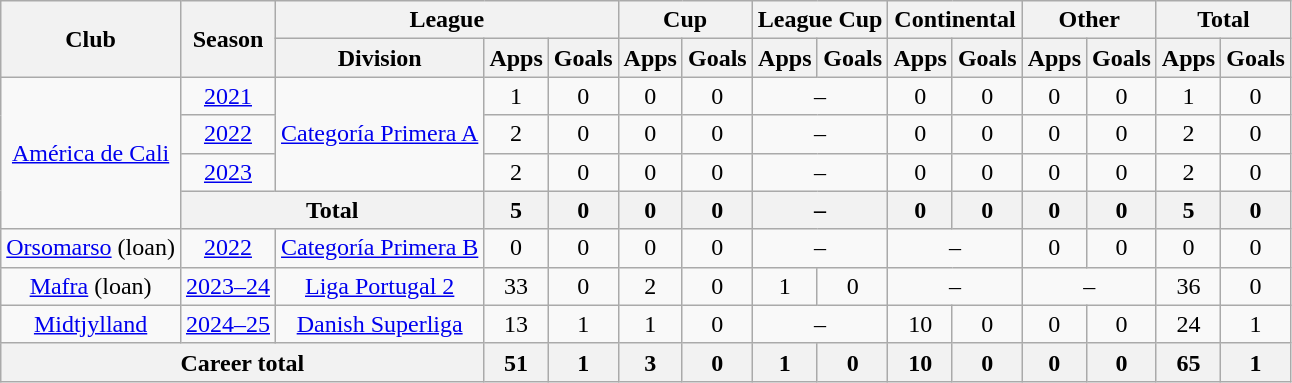<table class=wikitable style=text-align:center>
<tr>
<th rowspan="2">Club</th>
<th rowspan="2">Season</th>
<th colspan="3">League</th>
<th colspan="2">Cup</th>
<th colspan="2">League Cup</th>
<th colspan="2">Continental</th>
<th colspan="2">Other</th>
<th colspan="2">Total</th>
</tr>
<tr>
<th>Division</th>
<th>Apps</th>
<th>Goals</th>
<th>Apps</th>
<th>Goals</th>
<th>Apps</th>
<th>Goals</th>
<th>Apps</th>
<th>Goals</th>
<th>Apps</th>
<th>Goals</th>
<th>Apps</th>
<th>Goals</th>
</tr>
<tr>
<td rowspan="4"><a href='#'>América de Cali</a></td>
<td><a href='#'>2021</a></td>
<td rowspan="3"><a href='#'>Categoría Primera A</a></td>
<td>1</td>
<td>0</td>
<td>0</td>
<td>0</td>
<td colspan="2">–</td>
<td>0</td>
<td>0</td>
<td>0</td>
<td>0</td>
<td>1</td>
<td>0</td>
</tr>
<tr>
<td><a href='#'>2022</a></td>
<td>2</td>
<td>0</td>
<td>0</td>
<td>0</td>
<td colspan="2">–</td>
<td>0</td>
<td>0</td>
<td>0</td>
<td>0</td>
<td>2</td>
<td>0</td>
</tr>
<tr>
<td><a href='#'>2023</a></td>
<td>2</td>
<td>0</td>
<td>0</td>
<td>0</td>
<td colspan="2">–</td>
<td>0</td>
<td>0</td>
<td>0</td>
<td>0</td>
<td>2</td>
<td>0</td>
</tr>
<tr>
<th colspan="2"><strong>Total</strong></th>
<th>5</th>
<th>0</th>
<th>0</th>
<th>0</th>
<th colspan="2">–</th>
<th>0</th>
<th>0</th>
<th>0</th>
<th>0</th>
<th>5</th>
<th>0</th>
</tr>
<tr>
<td><a href='#'>Orsomarso</a> (loan)</td>
<td><a href='#'>2022</a></td>
<td><a href='#'>Categoría Primera B</a></td>
<td>0</td>
<td>0</td>
<td>0</td>
<td>0</td>
<td colspan="2">–</td>
<td colspan="2">–</td>
<td>0</td>
<td>0</td>
<td>0</td>
<td>0</td>
</tr>
<tr>
<td><a href='#'>Mafra</a> (loan)</td>
<td><a href='#'>2023–24</a></td>
<td><a href='#'>Liga Portugal 2</a></td>
<td>33</td>
<td>0</td>
<td>2</td>
<td>0</td>
<td>1</td>
<td>0</td>
<td colspan="2">–</td>
<td colspan="2">–</td>
<td>36</td>
<td>0</td>
</tr>
<tr>
<td><a href='#'>Midtjylland</a></td>
<td><a href='#'>2024–25</a></td>
<td><a href='#'>Danish Superliga</a></td>
<td>13</td>
<td>1</td>
<td>1</td>
<td>0</td>
<td colspan="2">–</td>
<td>10</td>
<td>0</td>
<td>0</td>
<td>0</td>
<td>24</td>
<td>1</td>
</tr>
<tr>
<th colspan="3"><strong>Career total</strong></th>
<th>51</th>
<th>1</th>
<th>3</th>
<th>0</th>
<th>1</th>
<th>0</th>
<th>10</th>
<th>0</th>
<th>0</th>
<th>0</th>
<th>65</th>
<th>1</th>
</tr>
</table>
